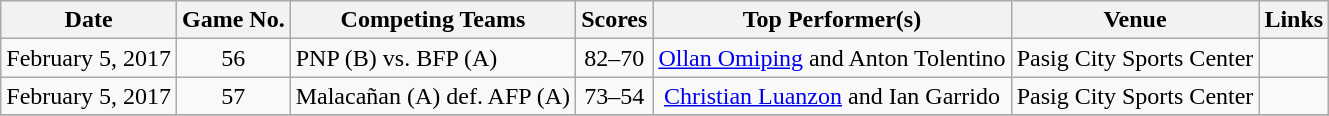<table class="wikitable sortable" border="1">
<tr>
<th>Date</th>
<th>Game No.</th>
<th>Competing Teams</th>
<th>Scores</th>
<th>Top Performer(s)</th>
<th>Venue</th>
<th>Links</th>
</tr>
<tr>
<td>February 5, 2017</td>
<td style="text-align:center;">56</td>
<td>PNP (B) vs. BFP (A)</td>
<td style="text-align:center;">82–70</td>
<td style="text-align:center;"><a href='#'>Ollan Omiping</a> and Anton Tolentino</td>
<td>Pasig City Sports Center</td>
<td>   </td>
</tr>
<tr>
<td>February 5, 2017</td>
<td style="text-align:center;">57</td>
<td>Malacañan (A) def. AFP (A)</td>
<td style="text-align:center;">73–54</td>
<td style="text-align:center;"><a href='#'>Christian Luanzon</a> and Ian Garrido</td>
<td>Pasig City Sports Center</td>
<td>   </td>
</tr>
<tr>
</tr>
</table>
